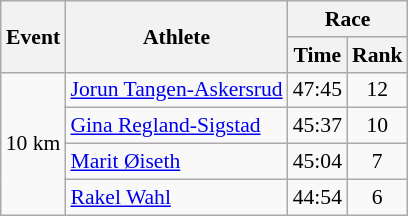<table class="wikitable" border="1" style="font-size:90%">
<tr>
<th rowspan=2>Event</th>
<th rowspan=2>Athlete</th>
<th colspan=2>Race</th>
</tr>
<tr>
<th>Time</th>
<th>Rank</th>
</tr>
<tr>
<td rowspan=4>10 km</td>
<td><a href='#'>Jorun Tangen-Askersrud</a></td>
<td align=center>47:45</td>
<td align=center>12</td>
</tr>
<tr>
<td><a href='#'>Gina Regland-Sigstad</a></td>
<td align=center>45:37</td>
<td align=center>10</td>
</tr>
<tr>
<td><a href='#'>Marit Øiseth</a></td>
<td align=center>45:04</td>
<td align=center>7</td>
</tr>
<tr>
<td><a href='#'>Rakel Wahl</a></td>
<td align=center>44:54</td>
<td align=center>6</td>
</tr>
</table>
